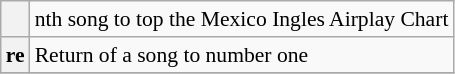<table class="wikitable plainrowheaders" style="font-size:90%;">
<tr>
<th scope=col></th>
<td>nth song to top the Mexico Ingles Airplay Chart</td>
</tr>
<tr>
<th scope=row style="text-align:center;">re</th>
<td>Return of a song to number one</td>
</tr>
<tr>
</tr>
</table>
